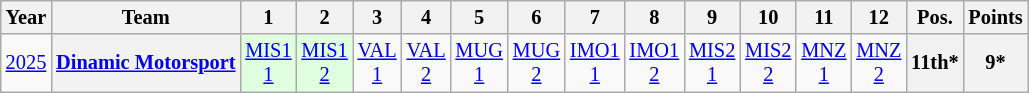<table class="wikitable" border="1" style="text-align:center; font-size:85%;">
<tr>
<th>Year</th>
<th>Team</th>
<th>1</th>
<th>2</th>
<th>3</th>
<th>4</th>
<th>5</th>
<th>6</th>
<th>7</th>
<th>8</th>
<th>9</th>
<th>10</th>
<th>11</th>
<th>12</th>
<th>Pos.</th>
<th>Points</th>
</tr>
<tr>
<td><a href='#'>2025</a></td>
<th><a href='#'>Dinamic Motorsport</a></th>
<td style="background:#DFFFDF;"><a href='#'>MIS1<br>1</a><br></td>
<td style="background:#DFFFDF;"><a href='#'>MIS1<br>2</a><br></td>
<td style="background:#;"><a href='#'>VAL<br>1</a><br></td>
<td style="background:#;"><a href='#'>VAL<br>2</a><br></td>
<td style="background:#;"><a href='#'>MUG<br>1</a><br></td>
<td style="background:#;"><a href='#'>MUG<br>2</a><br></td>
<td style="background:#;"><a href='#'>IMO1<br>1</a><br></td>
<td style="background:#;"><a href='#'>IMO1<br>2</a><br></td>
<td style="background:#;"><a href='#'>MIS2<br>1</a><br></td>
<td style="background:#;"><a href='#'>MIS2<br>2</a><br></td>
<td style="background:#;"><a href='#'>MNZ<br>1</a><br></td>
<td style="background:#;"><a href='#'>MNZ<br>2</a><br></td>
<th>11th*</th>
<th>9*</th>
</tr>
</table>
